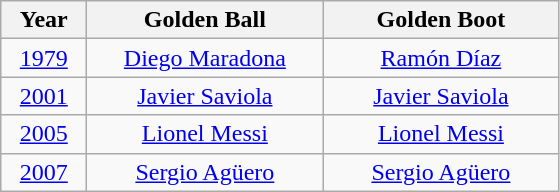<table class="wikitable" style="text-align: center;">
<tr>
<th width=50px>Year</th>
<th width=150px>Golden Ball</th>
<th width=150px>Golden Boot</th>
</tr>
<tr>
<td><a href='#'>1979</a></td>
<td><a href='#'>Diego Maradona</a></td>
<td><a href='#'>Ramón Díaz</a></td>
</tr>
<tr>
<td><a href='#'>2001</a></td>
<td><a href='#'>Javier Saviola</a></td>
<td><a href='#'>Javier Saviola</a></td>
</tr>
<tr>
<td><a href='#'>2005</a></td>
<td><a href='#'>Lionel Messi</a></td>
<td><a href='#'>Lionel Messi</a></td>
</tr>
<tr>
<td><a href='#'>2007</a></td>
<td><a href='#'>Sergio Agüero</a></td>
<td><a href='#'>Sergio Agüero</a></td>
</tr>
</table>
